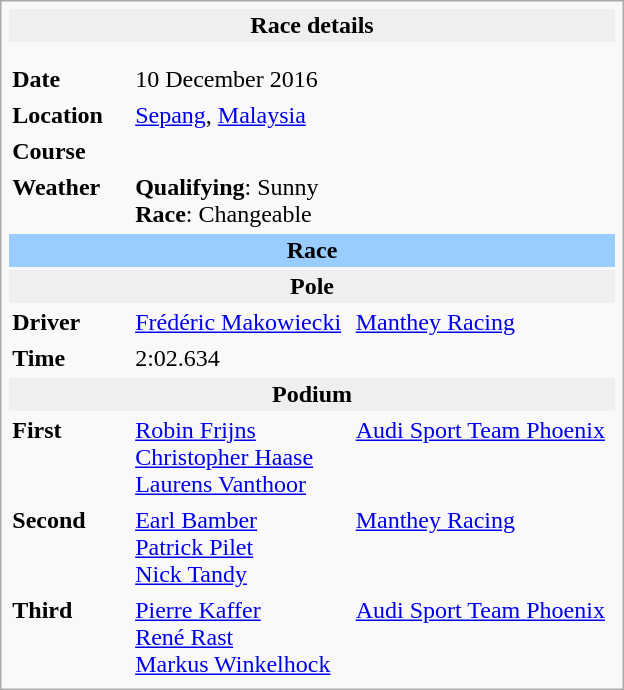<table class="infobox" align="right" cellpadding="2" style="float:right; width: 26em; ">
<tr>
<th colspan="3" bgcolor="#efefef">Race details</th>
</tr>
<tr>
<td colspan="3" style="text-align:center;"></td>
</tr>
<tr>
<td colspan="3" style="text-align:center;"></td>
</tr>
<tr>
<td style="width: 20%;"><strong>Date</strong></td>
<td>10 December 2016</td>
</tr>
<tr>
<td><strong>Location</strong></td>
<td colspan=2><a href='#'>Sepang</a>, <a href='#'>Malaysia</a></td>
</tr>
<tr>
<td><strong>Course</strong></td>
<td colspan=2></td>
</tr>
<tr>
<td><strong>Weather</strong></td>
<td colspan=2><strong>Qualifying</strong>: Sunny<br><strong>Race</strong>: Changeable</td>
</tr>
<tr>
<td colspan="3" style="text-align:center; background-color:#99ccff"><strong>Race</strong></td>
</tr>
<tr>
<th colspan="3" bgcolor="#efefef">Pole</th>
</tr>
<tr>
<td><strong>Driver</strong></td>
<td> <a href='#'>Frédéric Makowiecki</a></td>
<td> <a href='#'>Manthey Racing</a></td>
</tr>
<tr>
<td><strong>Time</strong></td>
<td colspan=2>2:02.634</td>
</tr>
<tr>
<th colspan="3" bgcolor="#efefef">Podium</th>
</tr>
<tr>
<td><strong>First</strong></td>
<td> <a href='#'>Robin Frijns</a><br> <a href='#'>Christopher Haase</a><br> <a href='#'>Laurens Vanthoor</a></td>
<td> <a href='#'>Audi Sport Team Phoenix</a></td>
</tr>
<tr>
<td><strong>Second</strong></td>
<td> <a href='#'>Earl Bamber</a><br> <a href='#'>Patrick Pilet</a><br> <a href='#'>Nick Tandy</a></td>
<td> <a href='#'>Manthey Racing</a></td>
</tr>
<tr>
<td><strong>Third</strong></td>
<td> <a href='#'>Pierre Kaffer</a><br> <a href='#'>René Rast</a><br> <a href='#'>Markus Winkelhock</a></td>
<td> <a href='#'>Audi Sport Team Phoenix</a></td>
</tr>
</table>
